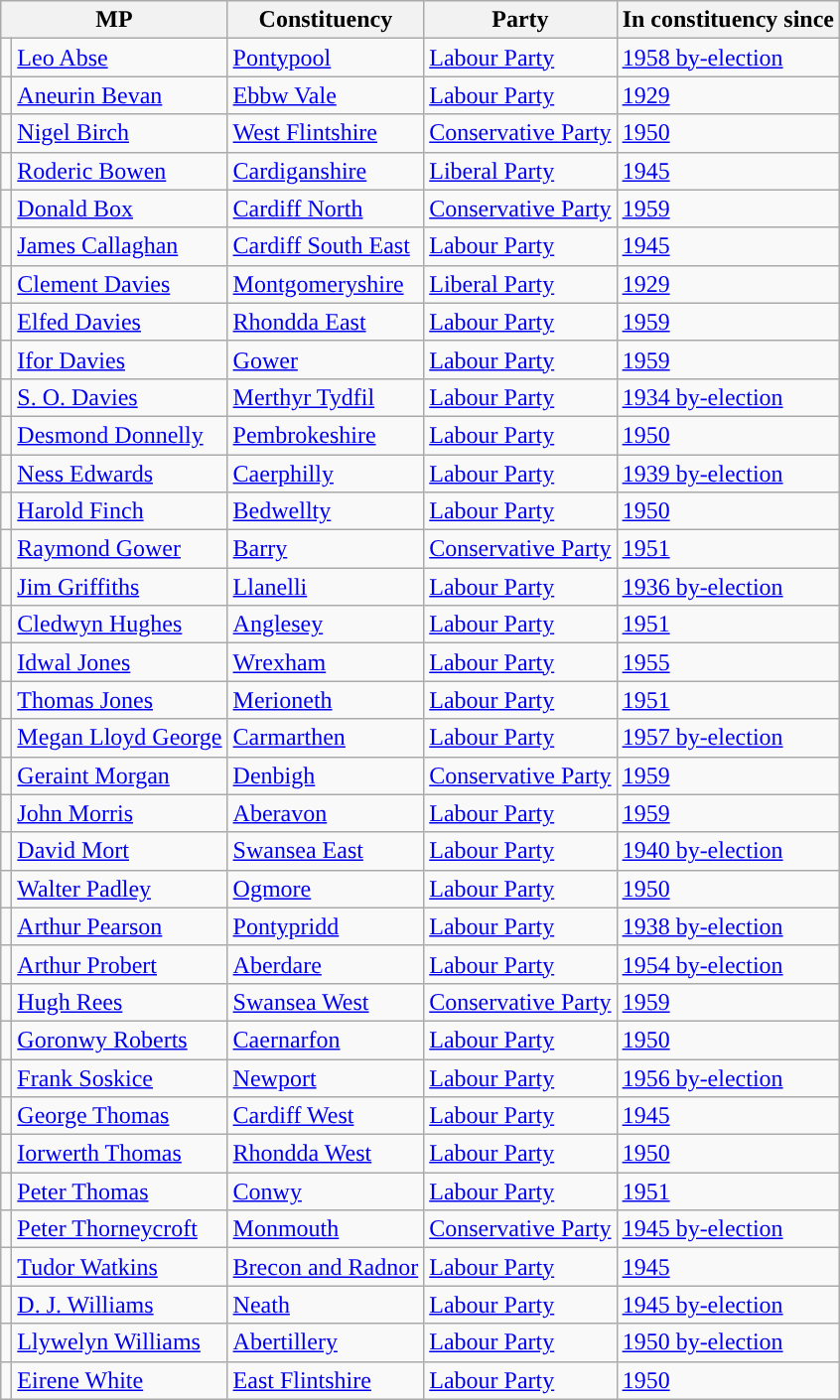<table class="wikitable sortable">
<tr>
<th colspan="2">MP</th>
<th>Constituency</th>
<th>Party</th>
<th>In constituency since</th>
</tr>
<tr>
<td style="color:inherit;background-color: "></td>
<td><a href='#'>Leo Abse</a></td>
<td><a href='#'>Pontypool</a></td>
<td><a href='#'>Labour Party</a></td>
<td><a href='#'>1958 by-election</a></td>
</tr>
<tr>
<td style="color:inherit;background-color: "></td>
<td><a href='#'>Aneurin Bevan</a></td>
<td><a href='#'>Ebbw Vale</a></td>
<td><a href='#'>Labour Party</a></td>
<td><a href='#'>1929</a></td>
</tr>
<tr>
<td style="color:inherit;background-color: "></td>
<td><a href='#'>Nigel Birch</a></td>
<td><a href='#'>West Flintshire</a></td>
<td><a href='#'>Conservative Party</a></td>
<td><a href='#'>1950</a></td>
</tr>
<tr>
<td style="color:inherit;background-color: "></td>
<td><a href='#'>Roderic Bowen</a></td>
<td><a href='#'>Cardiganshire</a></td>
<td><a href='#'>Liberal Party</a></td>
<td><a href='#'>1945</a></td>
</tr>
<tr>
<td style="color:inherit;background-color: "></td>
<td><a href='#'>Donald Box</a></td>
<td><a href='#'>Cardiff North</a></td>
<td><a href='#'>Conservative Party</a></td>
<td><a href='#'>1959</a></td>
</tr>
<tr>
<td style="color:inherit;background-color: "></td>
<td><a href='#'>James Callaghan</a></td>
<td><a href='#'>Cardiff South East</a></td>
<td><a href='#'>Labour Party</a></td>
<td><a href='#'>1945</a></td>
</tr>
<tr>
<td style="color:inherit;background-color: "></td>
<td><a href='#'>Clement Davies</a></td>
<td><a href='#'>Montgomeryshire</a></td>
<td><a href='#'>Liberal Party</a></td>
<td><a href='#'>1929</a></td>
</tr>
<tr>
<td style="color:inherit;background-color: "></td>
<td><a href='#'>Elfed Davies</a></td>
<td><a href='#'>Rhondda East</a></td>
<td><a href='#'>Labour Party</a></td>
<td><a href='#'>1959</a></td>
</tr>
<tr>
<td style="color:inherit;background-color: "></td>
<td><a href='#'>Ifor Davies</a></td>
<td><a href='#'>Gower</a></td>
<td><a href='#'>Labour Party</a></td>
<td><a href='#'>1959</a></td>
</tr>
<tr>
<td style="color:inherit;background-color: "></td>
<td><a href='#'>S. O. Davies</a></td>
<td><a href='#'>Merthyr Tydfil</a></td>
<td><a href='#'>Labour Party</a></td>
<td><a href='#'>1934 by-election</a></td>
</tr>
<tr>
<td style="color:inherit;background-color: "></td>
<td><a href='#'>Desmond Donnelly</a></td>
<td><a href='#'>Pembrokeshire</a></td>
<td><a href='#'>Labour Party</a></td>
<td><a href='#'>1950</a></td>
</tr>
<tr>
<td style="color:inherit;background-color: "></td>
<td><a href='#'>Ness Edwards</a></td>
<td><a href='#'>Caerphilly</a></td>
<td><a href='#'>Labour Party</a></td>
<td><a href='#'>1939 by-election</a></td>
</tr>
<tr>
<td style="color:inherit;background-color: "></td>
<td><a href='#'>Harold Finch</a></td>
<td><a href='#'>Bedwellty</a></td>
<td><a href='#'>Labour Party</a></td>
<td><a href='#'>1950</a></td>
</tr>
<tr>
<td style="color:inherit;background-color: "></td>
<td><a href='#'>Raymond Gower</a></td>
<td><a href='#'>Barry</a></td>
<td><a href='#'>Conservative Party</a></td>
<td><a href='#'>1951</a></td>
</tr>
<tr>
<td style="color:inherit;background-color: "></td>
<td><a href='#'>Jim Griffiths</a></td>
<td><a href='#'>Llanelli</a></td>
<td><a href='#'>Labour Party</a></td>
<td><a href='#'>1936 by-election</a></td>
</tr>
<tr>
<td style="color:inherit;background-color: "></td>
<td><a href='#'>Cledwyn Hughes</a></td>
<td><a href='#'>Anglesey</a></td>
<td><a href='#'>Labour Party</a></td>
<td><a href='#'>1951</a></td>
</tr>
<tr>
<td style="color:inherit;background-color: "></td>
<td><a href='#'>Idwal Jones</a></td>
<td><a href='#'>Wrexham</a></td>
<td><a href='#'>Labour Party</a></td>
<td><a href='#'>1955</a></td>
</tr>
<tr>
<td style="color:inherit;background-color: "></td>
<td><a href='#'>Thomas Jones</a></td>
<td><a href='#'>Merioneth</a></td>
<td><a href='#'>Labour Party</a></td>
<td><a href='#'>1951</a></td>
</tr>
<tr>
<td style="color:inherit;background-color: "></td>
<td><a href='#'>Megan Lloyd George</a></td>
<td><a href='#'>Carmarthen</a></td>
<td><a href='#'>Labour Party</a></td>
<td><a href='#'>1957 by-election</a></td>
</tr>
<tr>
<td style="color:inherit;background-color: "></td>
<td><a href='#'>Geraint Morgan</a></td>
<td><a href='#'>Denbigh</a></td>
<td><a href='#'>Conservative Party</a></td>
<td><a href='#'>1959</a></td>
</tr>
<tr>
<td style="color:inherit;background-color: "></td>
<td><a href='#'>John Morris</a></td>
<td><a href='#'>Aberavon</a></td>
<td><a href='#'>Labour Party</a></td>
<td><a href='#'>1959</a></td>
</tr>
<tr>
<td style="color:inherit;background-color: "></td>
<td><a href='#'>David Mort</a></td>
<td><a href='#'>Swansea East</a></td>
<td><a href='#'>Labour Party</a></td>
<td><a href='#'>1940 by-election</a></td>
</tr>
<tr>
<td style="color:inherit;background-color: "></td>
<td><a href='#'>Walter Padley</a></td>
<td><a href='#'>Ogmore</a></td>
<td><a href='#'>Labour Party</a></td>
<td><a href='#'>1950</a></td>
</tr>
<tr>
<td style="color:inherit;background-color: "></td>
<td><a href='#'>Arthur Pearson</a></td>
<td><a href='#'>Pontypridd</a></td>
<td><a href='#'>Labour Party</a></td>
<td><a href='#'>1938 by-election</a></td>
</tr>
<tr>
<td style="color:inherit;background-color: "></td>
<td><a href='#'>Arthur Probert</a></td>
<td><a href='#'>Aberdare</a></td>
<td><a href='#'>Labour Party</a></td>
<td><a href='#'>1954 by-election</a></td>
</tr>
<tr>
<td style="color:inherit;background-color: "></td>
<td><a href='#'>Hugh Rees</a></td>
<td><a href='#'>Swansea West</a></td>
<td><a href='#'>Conservative Party</a></td>
<td><a href='#'>1959</a></td>
</tr>
<tr>
<td style="color:inherit;background-color: "></td>
<td><a href='#'>Goronwy Roberts</a></td>
<td><a href='#'>Caernarfon</a></td>
<td><a href='#'>Labour Party</a></td>
<td><a href='#'>1950</a></td>
</tr>
<tr>
<td style="color:inherit;background-color: "></td>
<td><a href='#'>Frank Soskice</a></td>
<td><a href='#'>Newport</a></td>
<td><a href='#'>Labour Party</a></td>
<td><a href='#'>1956 by-election</a></td>
</tr>
<tr>
<td style="color:inherit;background-color: "></td>
<td><a href='#'>George Thomas</a></td>
<td><a href='#'>Cardiff West</a></td>
<td><a href='#'>Labour Party</a></td>
<td><a href='#'>1945</a></td>
</tr>
<tr>
<td style="color:inherit;background-color: "></td>
<td><a href='#'>Iorwerth Thomas</a></td>
<td><a href='#'>Rhondda West</a></td>
<td><a href='#'>Labour Party</a></td>
<td><a href='#'>1950</a></td>
</tr>
<tr>
<td style="color:inherit;background-color: "></td>
<td><a href='#'>Peter Thomas</a></td>
<td><a href='#'>Conwy</a></td>
<td><a href='#'>Labour Party</a></td>
<td><a href='#'>1951</a></td>
</tr>
<tr>
<td style="color:inherit;background-color: "></td>
<td><a href='#'>Peter Thorneycroft</a></td>
<td><a href='#'>Monmouth</a></td>
<td><a href='#'>Conservative Party</a></td>
<td><a href='#'>1945 by-election</a></td>
</tr>
<tr>
<td style="color:inherit;background-color: "></td>
<td><a href='#'>Tudor Watkins</a></td>
<td><a href='#'>Brecon and Radnor</a></td>
<td><a href='#'>Labour Party</a></td>
<td><a href='#'>1945</a></td>
</tr>
<tr>
<td style="color:inherit;background-color: "></td>
<td><a href='#'>D. J. Williams</a></td>
<td><a href='#'>Neath</a></td>
<td><a href='#'>Labour Party</a></td>
<td><a href='#'>1945 by-election</a></td>
</tr>
<tr>
<td style="color:inherit;background-color: "></td>
<td><a href='#'>Llywelyn Williams</a></td>
<td><a href='#'>Abertillery</a></td>
<td><a href='#'>Labour Party</a></td>
<td><a href='#'>1950 by-election</a></td>
</tr>
<tr>
<td style="color:inherit;background-color: "></td>
<td><a href='#'>Eirene White</a></td>
<td><a href='#'>East Flintshire</a></td>
<td><a href='#'>Labour Party</a></td>
<td><a href='#'>1950</a></td>
</tr>
</table>
